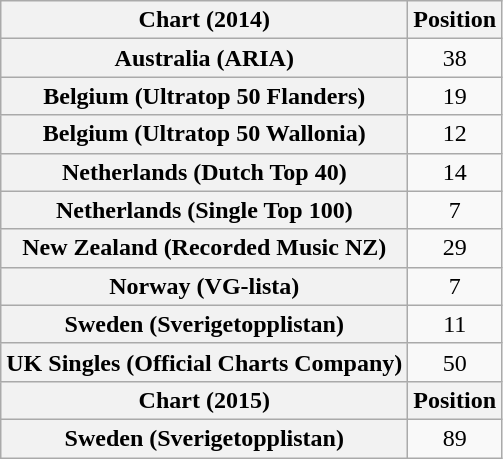<table class="wikitable plainrowheaders sortable" style="text-align:center;">
<tr>
<th>Chart (2014)</th>
<th>Position</th>
</tr>
<tr>
<th scope="row">Australia (ARIA)</th>
<td>38</td>
</tr>
<tr>
<th scope="row">Belgium (Ultratop 50 Flanders)</th>
<td>19</td>
</tr>
<tr>
<th scope="row">Belgium (Ultratop 50 Wallonia)</th>
<td>12</td>
</tr>
<tr>
<th scope="row">Netherlands (Dutch Top 40)</th>
<td>14</td>
</tr>
<tr>
<th scope="row">Netherlands (Single Top 100)</th>
<td>7</td>
</tr>
<tr>
<th scope="row">New Zealand (Recorded Music NZ)</th>
<td>29</td>
</tr>
<tr>
<th scope="row">Norway (VG-lista)</th>
<td>7</td>
</tr>
<tr>
<th scope="row">Sweden (Sverigetopplistan)</th>
<td>11</td>
</tr>
<tr>
<th scope="row">UK Singles (Official Charts Company)</th>
<td>50</td>
</tr>
<tr>
<th scope="col">Chart (2015)</th>
<th scope="col">Position</th>
</tr>
<tr>
<th scope="row">Sweden (Sverigetopplistan)</th>
<td>89</td>
</tr>
</table>
